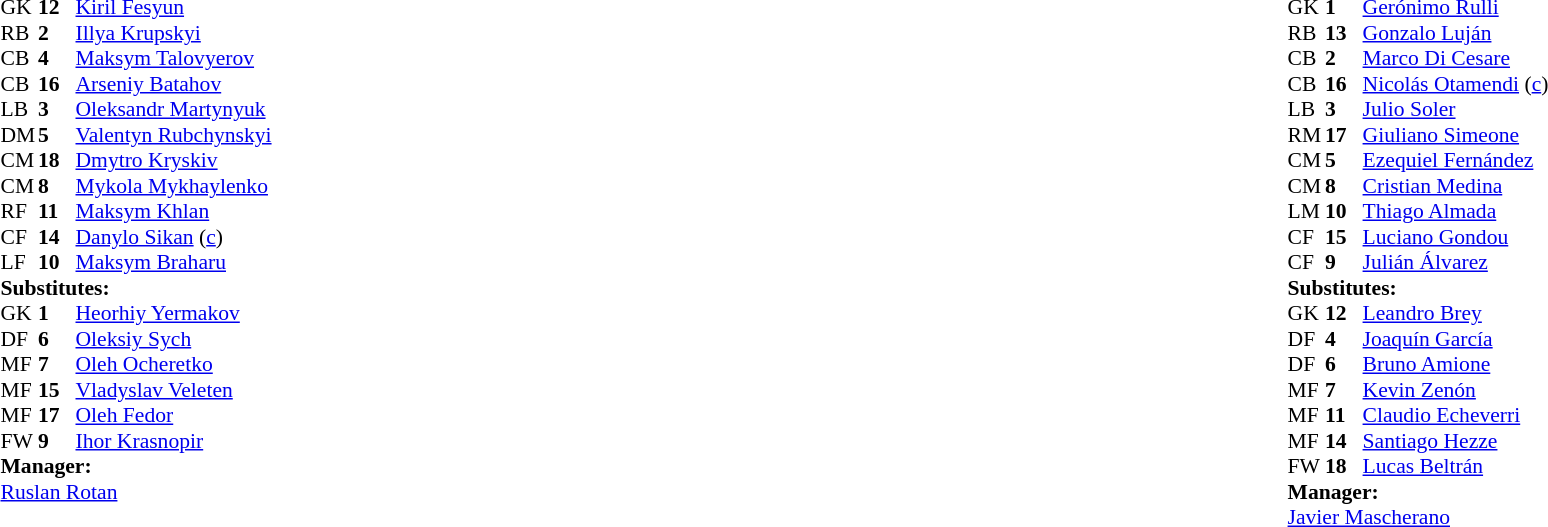<table width="100%">
<tr>
<td valign="top" width="40%"><br><table style="font-size:90%" cellspacing="0" cellpadding="0">
<tr>
<th width=25></th>
<th width=25></th>
</tr>
<tr>
<td>GK</td>
<td><strong>12</strong></td>
<td><a href='#'>Kiril Fesyun</a></td>
</tr>
<tr>
<td>RB</td>
<td><strong>2</strong></td>
<td><a href='#'>Illya Krupskyi</a></td>
</tr>
<tr>
<td>CB</td>
<td><strong>4</strong></td>
<td><a href='#'>Maksym Talovyerov</a></td>
</tr>
<tr>
<td>CB</td>
<td><strong>16</strong></td>
<td><a href='#'>Arseniy Batahov</a></td>
</tr>
<tr>
<td>LB</td>
<td><strong>3</strong></td>
<td><a href='#'>Oleksandr Martynyuk</a></td>
<td></td>
<td></td>
</tr>
<tr>
<td>DM</td>
<td><strong>5</strong></td>
<td><a href='#'>Valentyn Rubchynskyi</a></td>
<td></td>
</tr>
<tr>
<td>CM</td>
<td><strong>18</strong></td>
<td><a href='#'>Dmytro Kryskiv</a></td>
</tr>
<tr>
<td>CM</td>
<td><strong>8</strong></td>
<td><a href='#'>Mykola Mykhaylenko</a></td>
<td></td>
<td></td>
</tr>
<tr>
<td>RF</td>
<td><strong>11</strong></td>
<td><a href='#'>Maksym Khlan</a></td>
<td></td>
<td></td>
</tr>
<tr>
<td>CF</td>
<td><strong>14</strong></td>
<td><a href='#'>Danylo Sikan</a> (<a href='#'>c</a>)</td>
<td></td>
<td></td>
</tr>
<tr>
<td>LF</td>
<td><strong>10</strong></td>
<td><a href='#'>Maksym Braharu</a></td>
<td></td>
<td></td>
</tr>
<tr>
<td colspan="3"><strong>Substitutes:</strong></td>
</tr>
<tr>
<td>GK</td>
<td><strong>1</strong></td>
<td><a href='#'>Heorhiy Yermakov</a></td>
</tr>
<tr>
<td>DF</td>
<td><strong>6</strong></td>
<td><a href='#'>Oleksiy Sych</a></td>
<td></td>
<td></td>
</tr>
<tr>
<td>MF</td>
<td><strong>7</strong></td>
<td><a href='#'>Oleh Ocheretko</a></td>
<td></td>
<td></td>
</tr>
<tr>
<td>MF</td>
<td><strong>15</strong></td>
<td><a href='#'>Vladyslav Veleten</a></td>
<td></td>
<td></td>
</tr>
<tr>
<td>MF</td>
<td><strong>17</strong></td>
<td><a href='#'>Oleh Fedor</a></td>
<td></td>
<td></td>
</tr>
<tr>
<td>FW</td>
<td><strong>9</strong></td>
<td><a href='#'>Ihor Krasnopir</a></td>
<td></td>
<td></td>
</tr>
<tr>
<td colspan="3"><strong>Manager:</strong></td>
</tr>
<tr>
<td colspan="3"><a href='#'>Ruslan Rotan</a></td>
</tr>
</table>
</td>
<td valign="top"></td>
<td valign="top" width="50%"><br><table style="font-size:90%; margin:auto" cellspacing="0" cellpadding="0">
<tr>
<th width="25"></th>
<th width="25"></th>
</tr>
<tr>
<td>GK</td>
<td><strong>1</strong></td>
<td><a href='#'>Gerónimo Rulli</a></td>
</tr>
<tr>
<td>RB</td>
<td><strong>13</strong></td>
<td><a href='#'>Gonzalo Luján</a></td>
</tr>
<tr>
<td>CB</td>
<td><strong>2</strong></td>
<td><a href='#'>Marco Di Cesare</a></td>
</tr>
<tr>
<td>CB</td>
<td><strong>16</strong></td>
<td><a href='#'>Nicolás Otamendi</a> (<a href='#'>c</a>)</td>
</tr>
<tr>
<td>LB</td>
<td><strong>3</strong></td>
<td><a href='#'>Julio Soler</a></td>
<td></td>
<td></td>
</tr>
<tr>
<td>RM</td>
<td><strong>17</strong></td>
<td><a href='#'>Giuliano Simeone</a></td>
</tr>
<tr>
<td>CM</td>
<td><strong>5</strong></td>
<td><a href='#'>Ezequiel Fernández</a></td>
<td></td>
<td></td>
</tr>
<tr>
<td>CM</td>
<td><strong>8</strong></td>
<td><a href='#'>Cristian Medina</a></td>
</tr>
<tr>
<td>LM</td>
<td><strong>10</strong></td>
<td><a href='#'>Thiago Almada</a></td>
<td></td>
<td></td>
</tr>
<tr>
<td>CF</td>
<td><strong>15</strong></td>
<td><a href='#'>Luciano Gondou</a></td>
<td></td>
<td></td>
</tr>
<tr>
<td>CF</td>
<td><strong>9</strong></td>
<td><a href='#'>Julián Álvarez</a></td>
<td></td>
<td></td>
</tr>
<tr>
<td colspan="3"><strong>Substitutes:</strong></td>
</tr>
<tr>
<td>GK</td>
<td><strong>12</strong></td>
<td><a href='#'>Leandro Brey</a></td>
</tr>
<tr>
<td>DF</td>
<td><strong>4</strong></td>
<td><a href='#'>Joaquín García</a></td>
</tr>
<tr>
<td>DF</td>
<td><strong>6</strong></td>
<td><a href='#'>Bruno Amione</a></td>
<td></td>
<td></td>
</tr>
<tr>
<td>MF</td>
<td><strong>7</strong></td>
<td><a href='#'>Kevin Zenón</a></td>
<td></td>
<td></td>
</tr>
<tr>
<td>MF</td>
<td><strong>11</strong></td>
<td><a href='#'>Claudio Echeverri</a></td>
<td></td>
<td></td>
</tr>
<tr>
<td>MF</td>
<td><strong>14</strong></td>
<td><a href='#'>Santiago Hezze</a></td>
<td></td>
<td></td>
</tr>
<tr>
<td>FW</td>
<td><strong>18</strong></td>
<td><a href='#'>Lucas Beltrán</a></td>
<td></td>
<td></td>
</tr>
<tr>
<td colspan="3"><strong>Manager:</strong></td>
</tr>
<tr>
<td colspan="3"><a href='#'>Javier Mascherano</a></td>
</tr>
</table>
</td>
</tr>
</table>
